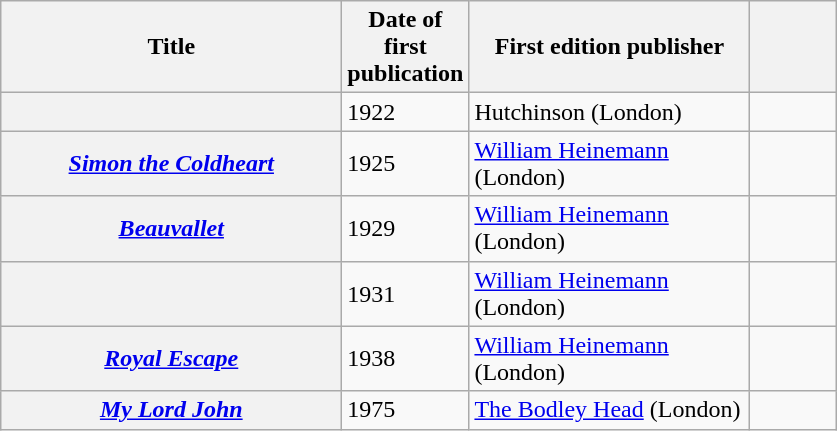<table class="wikitable plainrowheaders sortable" style="margin-right: 0;">
<tr>
<th width="220">Title</th>
<th width="60">Date of first<br>publication</th>
<th width="180">First edition publisher</th>
<th width="50" class="unsortable"></th>
</tr>
<tr>
<th scope="row"></th>
<td>1922</td>
<td>Hutchinson (London)</td>
<td></td>
</tr>
<tr>
<th scope="row"><em><a href='#'>Simon the Coldheart</a></em></th>
<td>1925</td>
<td><a href='#'>William Heinemann</a> (London)</td>
<td></td>
</tr>
<tr>
<th scope="row"><em><a href='#'>Beauvallet</a></em></th>
<td>1929</td>
<td><a href='#'>William Heinemann</a> (London)</td>
<td></td>
</tr>
<tr>
<th scope="row"></th>
<td>1931</td>
<td><a href='#'>William Heinemann</a> (London)</td>
<td></td>
</tr>
<tr>
<th scope="row"><em><a href='#'>Royal Escape</a></em></th>
<td>1938</td>
<td><a href='#'>William Heinemann</a> (London)</td>
<td></td>
</tr>
<tr>
<th scope="row"><em><a href='#'>My Lord John</a></em></th>
<td>1975</td>
<td><a href='#'>The Bodley Head</a> (London)</td>
<td></td>
</tr>
</table>
